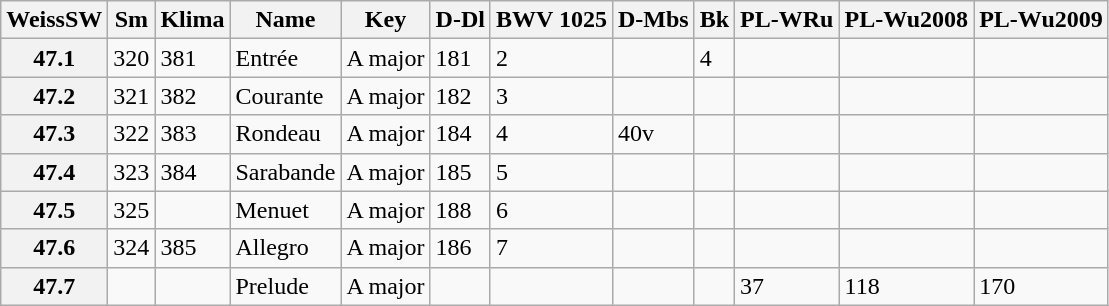<table border="1" class="wikitable sortable">
<tr>
<th data-sort-type="number">WeissSW</th>
<th>Sm</th>
<th>Klima</th>
<th class="unsortable">Name</th>
<th class="unsortable">Key</th>
<th>D-Dl</th>
<th>BWV 1025</th>
<th>D-Mbs</th>
<th>Bk</th>
<th>PL-WRu</th>
<th>PL-Wu2008</th>
<th>PL-Wu2009</th>
</tr>
<tr>
<th data-sort-value="1">47.1</th>
<td>320</td>
<td>381</td>
<td>Entrée</td>
<td>A major</td>
<td>181</td>
<td>2</td>
<td></td>
<td>4</td>
<td></td>
<td></td>
<td></td>
</tr>
<tr>
<th data-sort-value="2">47.2</th>
<td>321</td>
<td>382</td>
<td>Courante</td>
<td>A major</td>
<td>182</td>
<td>3</td>
<td></td>
<td></td>
<td></td>
<td></td>
<td></td>
</tr>
<tr>
<th data-sort-value="3">47.3</th>
<td>322</td>
<td>383</td>
<td>Rondeau</td>
<td>A major</td>
<td>184</td>
<td>4</td>
<td>40v</td>
<td></td>
<td></td>
<td></td>
<td></td>
</tr>
<tr>
<th data-sort-value="4">47.4</th>
<td>323</td>
<td>384</td>
<td>Sarabande</td>
<td>A major</td>
<td>185</td>
<td>5</td>
<td></td>
<td></td>
<td></td>
<td></td>
<td></td>
</tr>
<tr>
<th data-sort-value="5">47.5</th>
<td>325</td>
<td></td>
<td>Menuet</td>
<td>A major</td>
<td>188</td>
<td>6</td>
<td></td>
<td></td>
<td></td>
<td></td>
<td></td>
</tr>
<tr>
<th data-sort-value="6">47.6</th>
<td>324</td>
<td>385</td>
<td>Allegro</td>
<td>A major</td>
<td>186</td>
<td>7</td>
<td></td>
<td></td>
<td></td>
<td></td>
<td></td>
</tr>
<tr>
<th data-sort-value="7">47.7</th>
<td></td>
<td></td>
<td>Prelude</td>
<td>A major</td>
<td></td>
<td></td>
<td></td>
<td></td>
<td>37</td>
<td>118</td>
<td>170</td>
</tr>
</table>
